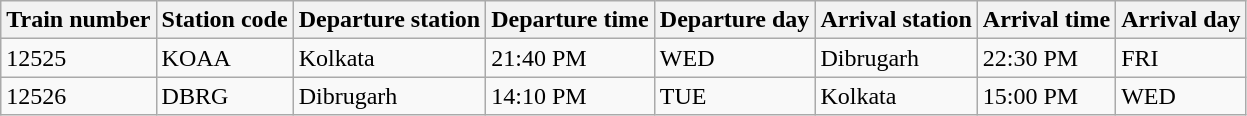<table class="wikitable">
<tr>
<th>Train number</th>
<th>Station code</th>
<th>Departure station</th>
<th>Departure time</th>
<th>Departure day</th>
<th>Arrival station</th>
<th>Arrival time</th>
<th>Arrival day</th>
</tr>
<tr>
<td>12525</td>
<td>KOAA</td>
<td>Kolkata</td>
<td>21:40 PM</td>
<td>WED</td>
<td>Dibrugarh</td>
<td>22:30 PM</td>
<td>FRI</td>
</tr>
<tr>
<td>12526</td>
<td>DBRG</td>
<td>Dibrugarh</td>
<td>14:10 PM</td>
<td>TUE</td>
<td>Kolkata</td>
<td>15:00 PM</td>
<td>WED</td>
</tr>
</table>
